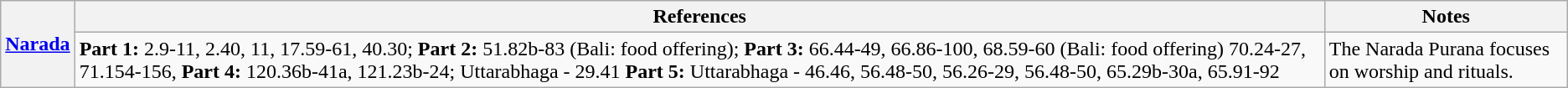<table class="wikitable">
<tr>
<th rowspan="2"><a href='#'>Narada</a></th>
<th>References</th>
<th>Notes</th>
</tr>
<tr>
<td><strong>Part 1:</strong> 2.9-11, 2.40, 11, 17.59-61, 40.30; <strong>Part 2:</strong> 51.82b-83 (Bali: food offering); <strong>Part 3:</strong> 66.44-49, 66.86-100, 68.59-60 (Bali: food offering) 70.24-27, 71.154-156, <strong>Part 4:</strong> 120.36b-41a, 121.23b-24; Uttarabhaga - 29.41 <strong>Part 5:</strong> Uttarabhaga - 46.46, 56.48-50, 56.26-29, 56.48-50, 65.29b-30a, 65.91-92 </td>
<td>The Narada Purana focuses on worship and rituals.</td>
</tr>
</table>
